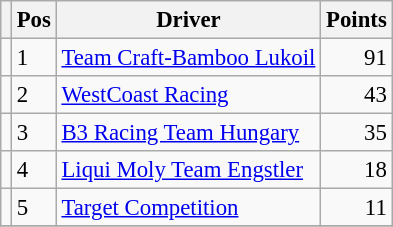<table class="wikitable" style="font-size: 95%;">
<tr>
<th></th>
<th>Pos</th>
<th>Driver</th>
<th>Points</th>
</tr>
<tr>
<td align="left"></td>
<td>1</td>
<td> <a href='#'>Team Craft-Bamboo Lukoil</a></td>
<td align="right">91</td>
</tr>
<tr>
<td align="left"></td>
<td>2</td>
<td> <a href='#'>WestCoast Racing</a></td>
<td align="right">43</td>
</tr>
<tr>
<td align="left"></td>
<td>3</td>
<td> <a href='#'>B3 Racing Team Hungary</a></td>
<td align="right">35</td>
</tr>
<tr>
<td align="left"></td>
<td>4</td>
<td> <a href='#'>Liqui Moly Team Engstler</a></td>
<td align="right">18</td>
</tr>
<tr>
<td align="left"></td>
<td>5</td>
<td> <a href='#'>Target Competition</a></td>
<td align="right">11</td>
</tr>
<tr>
</tr>
</table>
